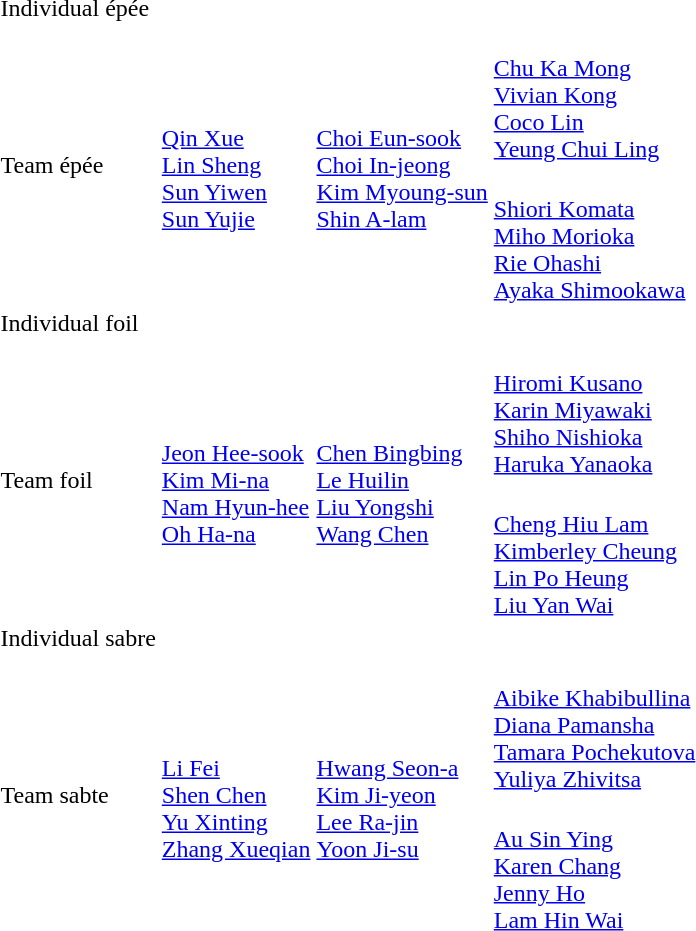<table>
<tr>
<td rowspan=2>Individual épée</td>
<td rowspan=2></td>
<td rowspan=2></td>
<td></td>
</tr>
<tr>
<td></td>
</tr>
<tr>
<td rowspan=2>Team épée</td>
<td rowspan=2><br><a href='#'>Qin Xue</a><br><a href='#'>Lin Sheng</a><br><a href='#'>Sun Yiwen</a><br><a href='#'>Sun Yujie</a></td>
<td rowspan=2><br><a href='#'>Choi Eun-sook</a><br><a href='#'>Choi In-jeong</a><br><a href='#'>Kim Myoung-sun</a><br><a href='#'>Shin A-lam</a></td>
<td><br><a href='#'>Chu Ka Mong</a><br><a href='#'>Vivian Kong</a><br><a href='#'>Coco Lin</a><br><a href='#'>Yeung Chui Ling</a></td>
</tr>
<tr>
<td><br><a href='#'>Shiori Komata</a><br><a href='#'>Miho Morioka</a><br><a href='#'>Rie Ohashi</a><br><a href='#'>Ayaka Shimookawa</a></td>
</tr>
<tr>
<td rowspan=2>Individual foil</td>
<td rowspan=2></td>
<td rowspan=2></td>
<td></td>
</tr>
<tr>
<td></td>
</tr>
<tr>
<td rowspan=2>Team foil</td>
<td rowspan=2><br><a href='#'>Jeon Hee-sook</a><br><a href='#'>Kim Mi-na</a><br><a href='#'>Nam Hyun-hee</a><br><a href='#'>Oh Ha-na</a></td>
<td rowspan=2><br><a href='#'>Chen Bingbing</a><br><a href='#'>Le Huilin</a><br><a href='#'>Liu Yongshi</a><br><a href='#'>Wang Chen</a></td>
<td><br><a href='#'>Hiromi Kusano</a><br><a href='#'>Karin Miyawaki</a><br><a href='#'>Shiho Nishioka</a><br><a href='#'>Haruka Yanaoka</a></td>
</tr>
<tr>
<td><br><a href='#'>Cheng Hiu Lam</a><br><a href='#'>Kimberley Cheung</a><br><a href='#'>Lin Po Heung</a><br><a href='#'>Liu Yan Wai</a></td>
</tr>
<tr>
<td rowspan=2>Individual sabre</td>
<td rowspan=2></td>
<td rowspan=2></td>
<td></td>
</tr>
<tr>
<td></td>
</tr>
<tr>
<td rowspan=2>Team sabte</td>
<td rowspan=2><br><a href='#'>Li Fei</a><br><a href='#'>Shen Chen</a><br><a href='#'>Yu Xinting</a><br><a href='#'>Zhang Xueqian</a></td>
<td rowspan=2><br><a href='#'>Hwang Seon-a</a><br><a href='#'>Kim Ji-yeon</a><br><a href='#'>Lee Ra-jin</a><br><a href='#'>Yoon Ji-su</a></td>
<td><br><a href='#'>Aibike Khabibullina</a><br><a href='#'>Diana Pamansha</a><br><a href='#'>Tamara Pochekutova</a><br><a href='#'>Yuliya Zhivitsa</a></td>
</tr>
<tr>
<td><br><a href='#'>Au Sin Ying</a><br><a href='#'>Karen Chang</a><br><a href='#'>Jenny Ho</a><br><a href='#'>Lam Hin Wai</a></td>
</tr>
</table>
